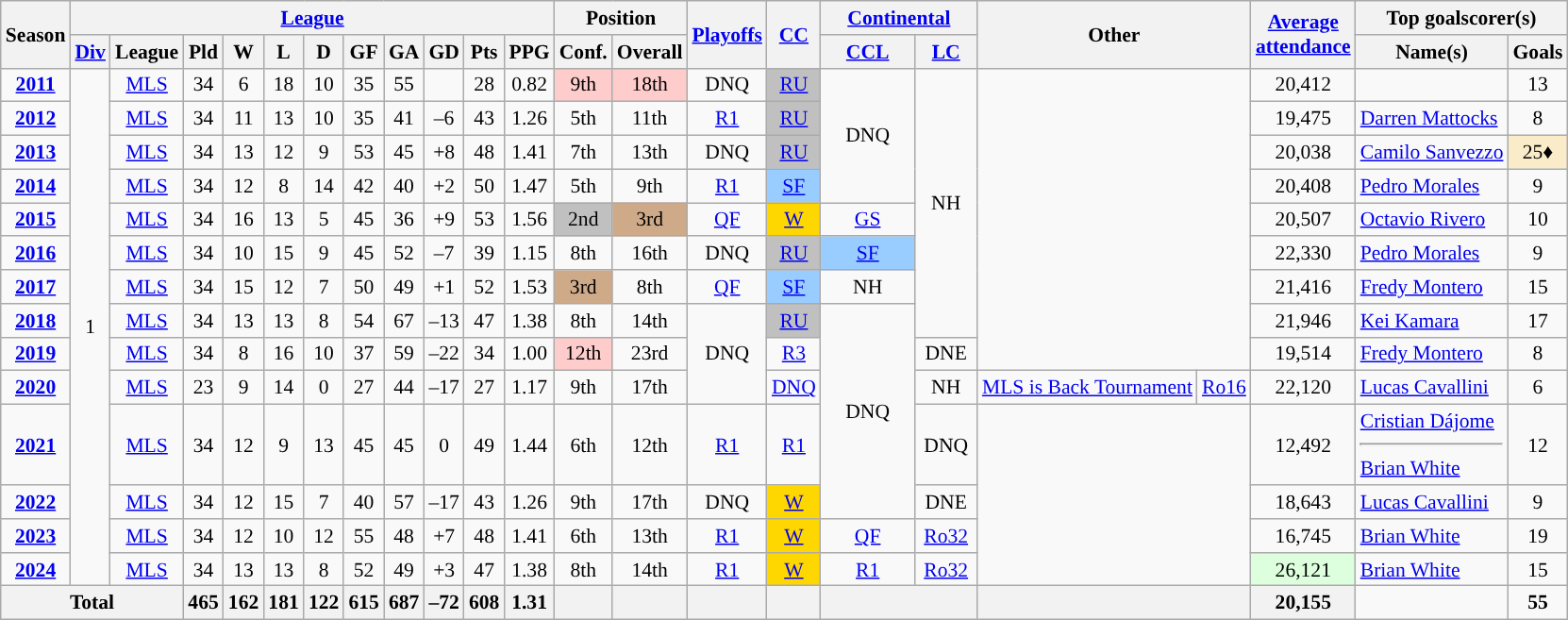<table class="wikitable" style="font-size:90%; text-align:center;">
<tr style="background:#f0f6ff;">
<th rowspan=2>Season</th>
<th colspan=11><a href='#'>League</a></th>
<th colspan=2>Position</th>
<th rowspan=2><a href='#'>Playoffs</a></th>
<th rowspan=2><a href='#'>CC</a></th>
<th colspan=2 width="10%"><a href='#'>Continental</a></th>
<th rowspan=2 colspan=2>Other</th>
<th rowspan=2><a href='#'>Average<br>attendance</a></th>
<th colspan=2>Top goalscorer(s)</th>
</tr>
<tr>
<th><a href='#'>Div</a></th>
<th>League</th>
<th>Pld</th>
<th>W</th>
<th>L</th>
<th>D</th>
<th>GF</th>
<th>GA</th>
<th>GD</th>
<th>Pts</th>
<th>PPG</th>
<th>Conf.</th>
<th>Overall</th>
<th width="6%"><a href='#'>CCL</a></th>
<th width="4%"><a href='#'>LC</a></th>
<th>Name(s)</th>
<th>Goals</th>
</tr>
<tr>
<td><strong><a href='#'>2011</a></strong></td>
<td rowspan=14>1</td>
<td><a href='#'>MLS</a></td>
<td>34</td>
<td>6</td>
<td>18</td>
<td>10</td>
<td>35</td>
<td>55</td>
<td></td>
<td>28</td>
<td>0.82</td>
<td style=background:#FFCCCC>9th</td>
<td style=background:#FFCCCC>18th</td>
<td>DNQ</td>
<td bgcolor=silver><a href='#'>RU</a></td>
<td rowspan=4>DNQ</td>
<td rowspan=8>NH</td>
<td colspan="2" rowspan="9"></td>
<td>20,412</td>
<td align="left"></td>
<td>13</td>
</tr>
<tr>
<td><strong><a href='#'>2012</a></strong></td>
<td><a href='#'>MLS</a></td>
<td>34</td>
<td>11</td>
<td>13</td>
<td>10</td>
<td>35</td>
<td>41</td>
<td>–6</td>
<td>43</td>
<td>1.26</td>
<td>5th</td>
<td>11th</td>
<td><a href='#'>R1</a></td>
<td bgcolor=silver><a href='#'>RU</a></td>
<td>19,475</td>
<td align="left"> <a href='#'>Darren Mattocks</a></td>
<td>8</td>
</tr>
<tr>
<td><strong><a href='#'>2013</a></strong></td>
<td><a href='#'>MLS</a></td>
<td>34</td>
<td>13</td>
<td>12</td>
<td>9</td>
<td>53</td>
<td>45</td>
<td>+8</td>
<td>48</td>
<td>1.41</td>
<td>7th</td>
<td>13th</td>
<td>DNQ</td>
<td bgcolor=silver><a href='#'>RU</a></td>
<td>20,038</td>
<td align="left"> <a href='#'>Camilo Sanvezzo</a></td>
<td style=background:#FAECC8;">25♦</td>
</tr>
<tr>
<td><strong><a href='#'>2014</a></strong></td>
<td><a href='#'>MLS</a></td>
<td>34</td>
<td>12</td>
<td>8</td>
<td>14</td>
<td>42</td>
<td>40</td>
<td>+2</td>
<td>50</td>
<td>1.47</td>
<td>5th</td>
<td>9th</td>
<td><a href='#'>R1</a></td>
<td bgcolor=#9acdff><a href='#'>SF</a></td>
<td>20,408</td>
<td align="left"> <a href='#'>Pedro Morales</a></td>
<td>9</td>
</tr>
<tr>
<td><strong><a href='#'>2015</a></strong></td>
<td><a href='#'>MLS</a></td>
<td>34</td>
<td>16</td>
<td>13</td>
<td>5</td>
<td>45</td>
<td>36</td>
<td>+9</td>
<td>53</td>
<td>1.56</td>
<td bgcolor=silver>2nd</td>
<td bgcolor=CFAA88>3rd</td>
<td><a href='#'>QF</a></td>
<td bgcolor=gold><a href='#'>W</a></td>
<td><a href='#'>GS</a></td>
<td>20,507</td>
<td align="left"> <a href='#'>Octavio Rivero</a></td>
<td>10</td>
</tr>
<tr>
<td><strong><a href='#'>2016</a></strong></td>
<td><a href='#'>MLS</a></td>
<td>34</td>
<td>10</td>
<td>15</td>
<td>9</td>
<td>45</td>
<td>52</td>
<td>–7</td>
<td>39</td>
<td>1.15</td>
<td>8th</td>
<td>16th</td>
<td>DNQ</td>
<td bgcolor=silver><a href='#'>RU</a></td>
<td bgcolor=#9acdff><a href='#'>SF</a></td>
<td>22,330</td>
<td align="left"> <a href='#'>Pedro Morales</a></td>
<td>9</td>
</tr>
<tr>
<td><strong><a href='#'>2017</a></strong></td>
<td><a href='#'>MLS</a></td>
<td>34</td>
<td>15</td>
<td>12</td>
<td>7</td>
<td>50</td>
<td>49</td>
<td>+1</td>
<td>52</td>
<td>1.53</td>
<td bgcolor=CFAA88>3rd</td>
<td>8th</td>
<td><a href='#'>QF</a></td>
<td bgcolor=#9acdff><a href='#'>SF</a></td>
<td>NH</td>
<td>21,416</td>
<td align="left"> <a href='#'>Fredy Montero</a></td>
<td>15</td>
</tr>
<tr>
<td><strong><a href='#'>2018</a></strong></td>
<td><a href='#'>MLS</a></td>
<td>34</td>
<td>13</td>
<td>13</td>
<td>8</td>
<td>54</td>
<td>67</td>
<td>–13</td>
<td>47</td>
<td>1.38</td>
<td>8th</td>
<td>14th</td>
<td rowspan=3>DNQ</td>
<td bgcolor=silver><a href='#'>RU</a></td>
<td rowspan=5>DNQ</td>
<td>21,946</td>
<td align="left"> <a href='#'>Kei Kamara</a></td>
<td>17</td>
</tr>
<tr>
<td><strong><a href='#'>2019</a></strong></td>
<td><a href='#'>MLS</a></td>
<td>34</td>
<td>8</td>
<td>16</td>
<td>10</td>
<td>37</td>
<td>59</td>
<td>–22</td>
<td>34</td>
<td>1.00</td>
<td style=background:#FFCCCC>12th</td>
<td>23rd</td>
<td><a href='#'>R3</a></td>
<td>DNE</td>
<td>19,514</td>
<td align="left"> <a href='#'>Fredy Montero</a></td>
<td>8</td>
</tr>
<tr>
<td><strong><a href='#'>2020</a></strong></td>
<td><a href='#'>MLS</a></td>
<td>23</td>
<td>9</td>
<td>14</td>
<td>0</td>
<td>27</td>
<td>44</td>
<td>–17</td>
<td>27</td>
<td>1.17</td>
<td>9th</td>
<td>17th</td>
<td><a href='#'>DNQ</a></td>
<td>NH</td>
<td><a href='#'>MLS is Back Tournament</a></td>
<td><a href='#'>Ro16</a></td>
<td>22,120</td>
<td align="left"> <a href='#'>Lucas Cavallini</a></td>
<td>6</td>
</tr>
<tr>
<td><strong><a href='#'>2021</a></strong></td>
<td><a href='#'>MLS</a></td>
<td>34</td>
<td>12</td>
<td>9</td>
<td>13</td>
<td>45</td>
<td>45</td>
<td>0</td>
<td>49</td>
<td>1.44</td>
<td>6th</td>
<td>12th</td>
<td><a href='#'>R1</a></td>
<td><a href='#'>R1</a></td>
<td>DNQ</td>
<td colspan="2" rowspan="4"></td>
<td>12,492</td>
<td align="left"> <a href='#'>Cristian Dájome</a><hr> <a href='#'>Brian White</a></td>
<td>12</td>
</tr>
<tr>
<td><strong><a href='#'>2022</a></strong></td>
<td><a href='#'>MLS</a></td>
<td>34</td>
<td>12</td>
<td>15</td>
<td>7</td>
<td>40</td>
<td>57</td>
<td>–17</td>
<td>43</td>
<td>1.26</td>
<td>9th</td>
<td>17th</td>
<td>DNQ</td>
<td bgcolor=gold><a href='#'>W</a></td>
<td>DNE</td>
<td>18,643</td>
<td align="left"> <a href='#'>Lucas Cavallini</a></td>
<td>9</td>
</tr>
<tr>
<td><strong><a href='#'>2023</a></strong></td>
<td><a href='#'>MLS</a></td>
<td>34</td>
<td>12</td>
<td>10</td>
<td>12</td>
<td>55</td>
<td>48</td>
<td>+7</td>
<td>48</td>
<td>1.41</td>
<td>6th</td>
<td>13th</td>
<td><a href='#'>R1</a></td>
<td bgcolor=gold><a href='#'>W</a></td>
<td><a href='#'>QF</a></td>
<td><a href='#'>Ro32</a></td>
<td>16,745</td>
<td align="left"> <a href='#'>Brian White</a></td>
<td>19</td>
</tr>
<tr>
<td><strong><a href='#'>2024</a></strong></td>
<td><a href='#'>MLS</a></td>
<td>34</td>
<td>13</td>
<td>13</td>
<td>8</td>
<td>52</td>
<td>49</td>
<td>+3</td>
<td>47</td>
<td>1.38</td>
<td>8th</td>
<td>14th</td>
<td><a href='#'>R1</a></td>
<td bgcolor=gold><a href='#'>W</a></td>
<td><a href='#'>R1</a></td>
<td><a href='#'>Ro32</a></td>
<td style="background:#dfd;">26,121</td>
<td align="left"> <a href='#'>Brian White</a></td>
<td>15</td>
</tr>
<tr>
<th colspan="3'"><strong>Total</strong></th>
<th><strong>465</strong></th>
<th><strong>162</strong></th>
<th><strong>181</strong></th>
<th><strong>122</strong></th>
<th><strong>615</strong></th>
<th><strong>687</strong></th>
<th><strong>–72</strong></th>
<th><strong>608</strong></th>
<th><strong>1.31</strong></th>
<th></th>
<th></th>
<th></th>
<th></th>
<th colspan=2></th>
<th colspan=2></th>
<th><strong>20,155</strong> </th>
<td align="left"> </td>
<td><strong>55</strong> </td>
</tr>
</table>
